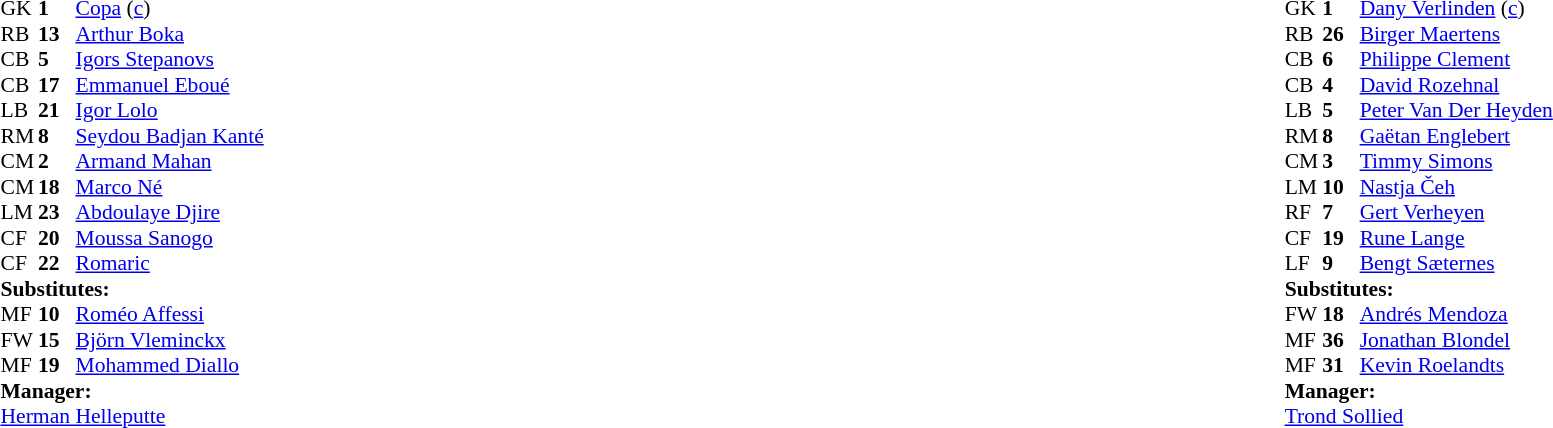<table width="100%">
<tr>
<td valign="top" width="50%"><br><table style="font-size: 90%" cellspacing="0" cellpadding="0">
<tr>
<th width="25"></th>
<th width="25"></th>
</tr>
<tr>
<td>GK</td>
<td><strong>1</strong></td>
<td> <a href='#'>Copa</a> (<a href='#'>c</a>)</td>
</tr>
<tr>
<td>RB</td>
<td><strong>13</strong></td>
<td> <a href='#'>Arthur Boka</a></td>
</tr>
<tr>
<td>CB</td>
<td><strong>5</strong></td>
<td> <a href='#'>Igors Stepanovs</a></td>
</tr>
<tr>
<td>CB</td>
<td><strong>17</strong></td>
<td> <a href='#'>Emmanuel Eboué</a></td>
</tr>
<tr>
<td>LB</td>
<td><strong>21</strong></td>
<td> <a href='#'>Igor Lolo</a></td>
</tr>
<tr>
<td>RM</td>
<td><strong>8</strong></td>
<td> <a href='#'>Seydou Badjan Kanté</a></td>
<td></td>
<td></td>
</tr>
<tr>
<td>CM</td>
<td><strong>2</strong></td>
<td> <a href='#'>Armand Mahan</a></td>
<td></td>
<td></td>
</tr>
<tr>
<td>CM</td>
<td><strong>18</strong></td>
<td> <a href='#'>Marco Né</a></td>
</tr>
<tr>
<td>LM</td>
<td><strong>23</strong></td>
<td> <a href='#'>Abdoulaye Djire</a></td>
</tr>
<tr>
<td>CF</td>
<td><strong>20</strong></td>
<td> <a href='#'>Moussa Sanogo</a></td>
<td></td>
</tr>
<tr>
<td>CF</td>
<td><strong>22</strong></td>
<td> <a href='#'>Romaric</a></td>
<td></td>
<td></td>
</tr>
<tr>
<td colspan=4><strong>Substitutes:</strong></td>
</tr>
<tr>
<td>MF</td>
<td><strong>10</strong></td>
<td> <a href='#'>Roméo Affessi</a></td>
<td></td>
<td></td>
</tr>
<tr>
<td>FW</td>
<td><strong>15</strong></td>
<td> <a href='#'>Björn Vleminckx</a></td>
<td></td>
<td></td>
</tr>
<tr>
<td>MF</td>
<td><strong>19</strong></td>
<td> <a href='#'>Mohammed Diallo</a></td>
<td></td>
<td></td>
</tr>
<tr>
<td colspan=4><strong>Manager:</strong></td>
</tr>
<tr>
<td colspan="4"> <a href='#'>Herman Helleputte</a></td>
</tr>
</table>
</td>
<td valign="top"></td>
<td valign="top" width="50%"><br><table style="font-size: 90%" cellspacing="0" cellpadding="0" align=center>
<tr>
<th width="25"></th>
<th width="25"></th>
</tr>
<tr>
<td>GK</td>
<td><strong>1</strong></td>
<td> <a href='#'>Dany Verlinden</a> (<a href='#'>c</a>)</td>
</tr>
<tr>
<td>RB</td>
<td><strong>26</strong></td>
<td> <a href='#'>Birger Maertens</a></td>
</tr>
<tr>
<td>CB</td>
<td><strong>6</strong></td>
<td> <a href='#'>Philippe Clement</a></td>
</tr>
<tr>
<td>CB</td>
<td><strong>4</strong></td>
<td> <a href='#'>David Rozehnal</a></td>
</tr>
<tr>
<td>LB</td>
<td><strong>5</strong></td>
<td> <a href='#'>Peter Van Der Heyden</a></td>
</tr>
<tr>
<td>RM</td>
<td><strong>8</strong></td>
<td> <a href='#'>Gaëtan Englebert</a></td>
<td></td>
<td></td>
</tr>
<tr>
<td>CM</td>
<td><strong>3</strong></td>
<td> <a href='#'>Timmy Simons</a></td>
</tr>
<tr>
<td>LM</td>
<td><strong>10</strong></td>
<td> <a href='#'>Nastja Čeh</a></td>
<td></td>
<td></td>
</tr>
<tr>
<td>RF</td>
<td><strong>7</strong></td>
<td> <a href='#'>Gert Verheyen</a></td>
<td></td>
</tr>
<tr>
<td>CF</td>
<td><strong>19</strong></td>
<td> <a href='#'>Rune Lange</a></td>
</tr>
<tr>
<td>LF</td>
<td><strong>9</strong></td>
<td> <a href='#'>Bengt Sæternes</a></td>
<td></td>
<td></td>
</tr>
<tr>
<td colspan=4><strong>Substitutes:</strong></td>
</tr>
<tr>
<td>FW</td>
<td><strong>18</strong></td>
<td> <a href='#'>Andrés Mendoza</a></td>
<td></td>
<td></td>
</tr>
<tr>
<td>MF</td>
<td><strong>36</strong></td>
<td> <a href='#'>Jonathan Blondel</a></td>
<td></td>
<td></td>
</tr>
<tr>
<td>MF</td>
<td><strong>31</strong></td>
<td> <a href='#'>Kevin Roelandts</a></td>
<td></td>
<td></td>
</tr>
<tr>
<td colspan=4><strong>Manager:</strong></td>
</tr>
<tr>
<td colspan="4"> <a href='#'>Trond Sollied</a></td>
</tr>
</table>
</td>
</tr>
</table>
